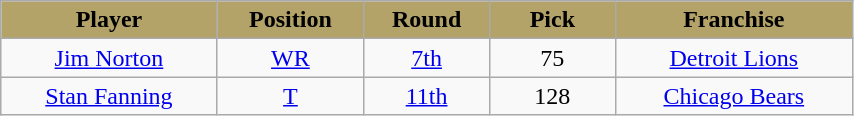<table class="wikitable" width="45%">
<tr align="center"  style="background:#B3A369;color:black;">
<td><strong>Player</strong></td>
<td><strong>Position</strong></td>
<td><strong>Round</strong></td>
<td>  <strong>Pick</strong>  </td>
<td><strong>Franchise</strong></td>
</tr>
<tr align="center" bgcolor="">
<td><a href='#'>Jim Norton</a></td>
<td><a href='#'>WR</a></td>
<td><a href='#'>7th</a></td>
<td>75</td>
<td><a href='#'>Detroit Lions</a></td>
</tr>
<tr align="center" bgcolor="">
<td><a href='#'>Stan Fanning</a></td>
<td><a href='#'>T</a></td>
<td><a href='#'>11th</a></td>
<td>128</td>
<td><a href='#'>Chicago Bears</a></td>
</tr>
</table>
